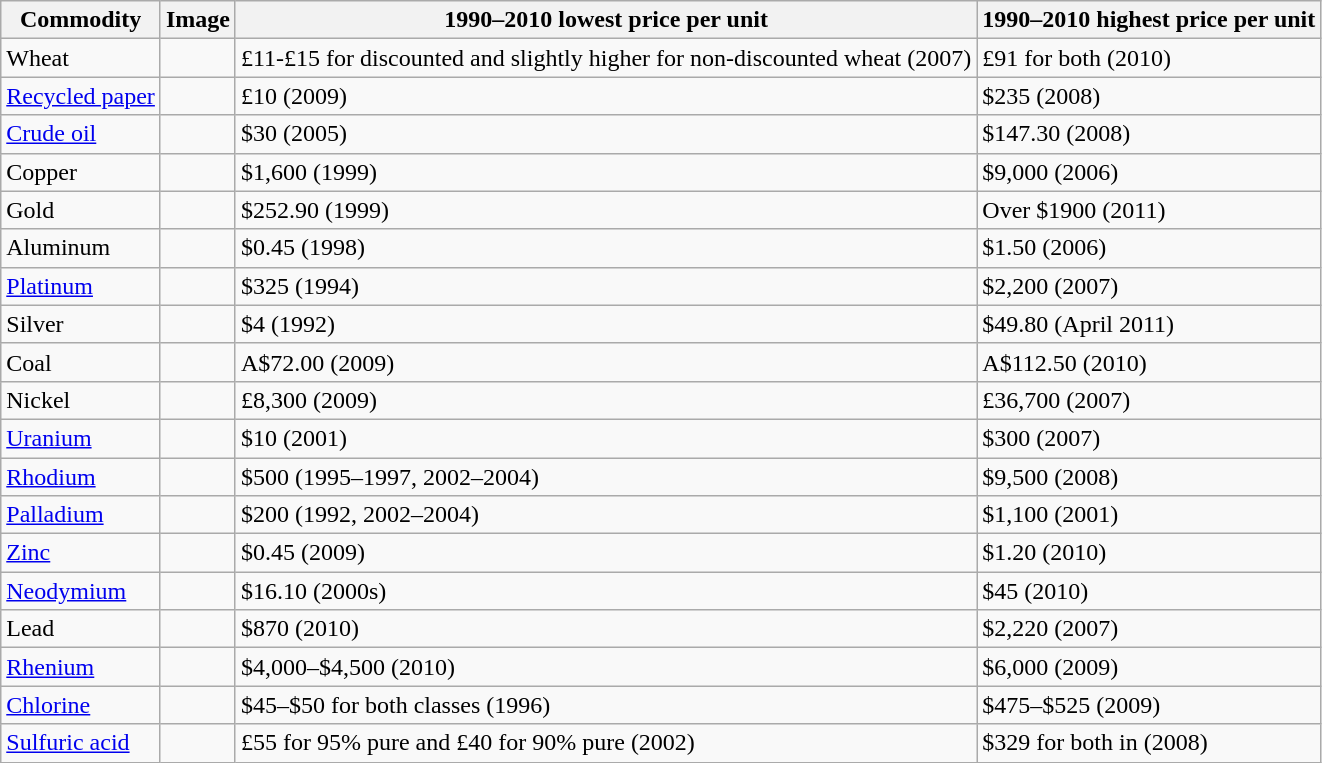<table class="wikitable sortable">
<tr>
<th>Commodity</th>
<th>Image</th>
<th>1990–2010 lowest price per unit</th>
<th>1990–2010 highest price per unit</th>
</tr>
<tr>
<td>Wheat</td>
<td></td>
<td>£11-£15 for discounted and slightly higher for non-discounted wheat (2007)</td>
<td>£91 for both (2010)</td>
</tr>
<tr>
<td><a href='#'>Recycled paper</a></td>
<td></td>
<td>£10 (2009)</td>
<td>$235 (2008)</td>
</tr>
<tr>
<td><a href='#'>Crude oil</a></td>
<td></td>
<td>$30 (2005)</td>
<td>$147.30 (2008)</td>
</tr>
<tr>
<td>Copper</td>
<td></td>
<td>$1,600 (1999)</td>
<td>$9,000 (2006)</td>
</tr>
<tr>
<td>Gold</td>
<td></td>
<td>$252.90 (1999)</td>
<td>Over $1900 (2011)</td>
</tr>
<tr>
<td>Aluminum</td>
<td></td>
<td>$0.45 (1998)</td>
<td>$1.50 (2006)</td>
</tr>
<tr>
<td><a href='#'>Platinum</a></td>
<td></td>
<td>$325 (1994)</td>
<td>$2,200 (2007)</td>
</tr>
<tr>
<td>Silver</td>
<td></td>
<td>$4 (1992)</td>
<td>$49.80 (April 2011) </td>
</tr>
<tr>
<td>Coal</td>
<td></td>
<td>A$72.00 (2009)</td>
<td>A$112.50 (2010)</td>
</tr>
<tr>
<td>Nickel</td>
<td></td>
<td>£8,300 (2009)</td>
<td>£36,700 (2007)</td>
</tr>
<tr>
<td><a href='#'>Uranium</a></td>
<td></td>
<td>$10 (2001)</td>
<td>$300 (2007)</td>
</tr>
<tr>
<td><a href='#'>Rhodium</a></td>
<td></td>
<td>$500 (1995–1997, 2002–2004)</td>
<td>$9,500 (2008)</td>
</tr>
<tr>
<td><a href='#'>Palladium</a></td>
<td></td>
<td>$200 (1992,  2002–2004)</td>
<td>$1,100 (2001)</td>
</tr>
<tr>
<td><a href='#'>Zinc</a></td>
<td></td>
<td>$0.45 (2009)</td>
<td>$1.20 (2010)</td>
</tr>
<tr>
<td><a href='#'>Neodymium</a></td>
<td></td>
<td>$16.10 (2000s)</td>
<td>$45 (2010)</td>
</tr>
<tr>
<td>Lead</td>
<td></td>
<td>$870 (2010)</td>
<td>$2,220 (2007)</td>
</tr>
<tr>
<td><a href='#'>Rhenium</a></td>
<td></td>
<td>$4,000–$4,500 (2010)</td>
<td>$6,000 (2009)</td>
</tr>
<tr>
<td><a href='#'>Chlorine</a></td>
<td></td>
<td>$45–$50 for both classes (1996)</td>
<td>$475–$525 (2009)</td>
</tr>
<tr>
<td><a href='#'>Sulfuric acid</a></td>
<td></td>
<td>£55 for 95% pure and £40 for 90% pure (2002)</td>
<td>$329 for both in (2008)</td>
</tr>
</table>
